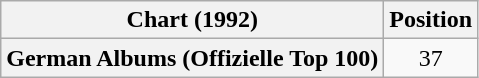<table class="wikitable plainrowheaders" style="text-align:center">
<tr>
<th scope="col">Chart (1992)</th>
<th scope="col">Position</th>
</tr>
<tr>
<th scope="row">German Albums (Offizielle Top 100)</th>
<td>37</td>
</tr>
</table>
